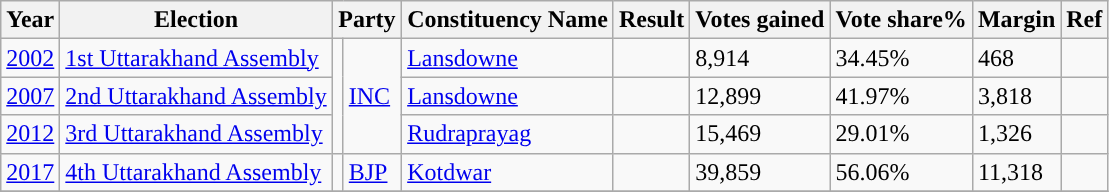<table class="wikitable">
<tr>
<th>Year</th>
<th>Election</th>
<th colspan="2">Party</th>
<th>Constituency Name</th>
<th>Result</th>
<th>Votes gained</th>
<th>Vote share%</th>
<th>Margin</th>
<th>Ref</th>
</tr>
<tr>
<td><a href='#'>2002</a></td>
<td><a href='#'>1st Uttarakhand Assembly</a></td>
<td rowspan="3" style="background-color: "></td>
<td rowspan="3"><a href='#'>INC</a> </td>
<td><a href='#'>Lansdowne</a></td>
<td></td>
<td>8,914</td>
<td>34.45%</td>
<td>468</td>
<td></td>
</tr>
<tr>
<td><a href='#'>2007</a></td>
<td><a href='#'>2nd Uttarakhand Assembly</a></td>
<td><a href='#'>Lansdowne</a></td>
<td></td>
<td>12,899</td>
<td>41.97%</td>
<td>3,818</td>
<td></td>
</tr>
<tr>
<td><a href='#'>2012</a></td>
<td><a href='#'>3rd Uttarakhand Assembly</a></td>
<td><a href='#'>Rudraprayag</a></td>
<td></td>
<td>15,469</td>
<td>29.01%</td>
<td>1,326</td>
<td></td>
</tr>
<tr>
<td><a href='#'>2017</a></td>
<td><a href='#'>4th Uttarakhand Assembly</a></td>
<td style="background-color: "></td>
<td><a href='#'>BJP</a> </td>
<td><a href='#'>Kotdwar</a></td>
<td></td>
<td>39,859</td>
<td>56.06%</td>
<td>11,318</td>
<td></td>
</tr>
<tr>
</tr>
</table>
